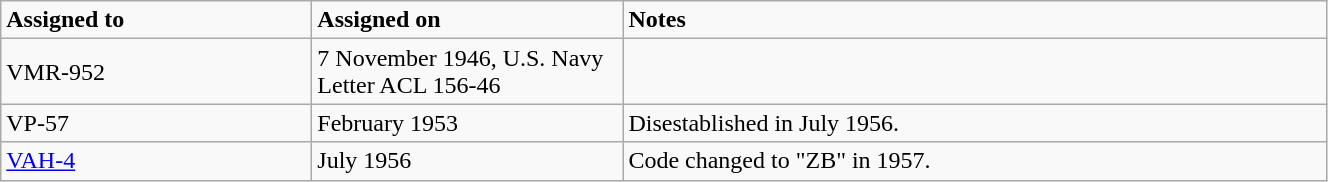<table class="wikitable" style="width: 70%;">
<tr>
<td style="width: 200px;"><strong>Assigned to</strong></td>
<td style="width: 200px;"><strong>Assigned on</strong></td>
<td><strong>Notes</strong></td>
</tr>
<tr>
<td>VMR-952</td>
<td>7 November 1946, U.S. Navy Letter ACL 156-46</td>
<td></td>
</tr>
<tr>
<td>VP-57</td>
<td>February 1953</td>
<td>Disestablished in July 1956.</td>
</tr>
<tr>
<td><a href='#'>VAH-4</a></td>
<td>July 1956</td>
<td>Code changed to "ZB" in 1957.</td>
</tr>
</table>
